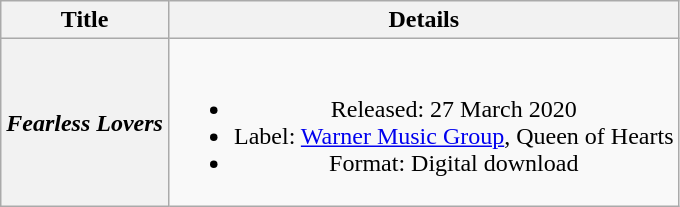<table class="wikitable plainrowheaders" style="text-align:center;">
<tr>
<th scope="col" rowspan="1">Title</th>
<th scope="col" rowspan="1">Details</th>
</tr>
<tr>
<th scope="row"><em>Fearless Lovers</em></th>
<td><br><ul><li>Released: 27 March 2020</li><li>Label: <a href='#'>Warner Music Group</a>, Queen of Hearts</li><li>Format: Digital download</li></ul></td>
</tr>
</table>
